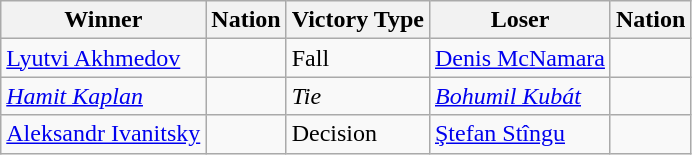<table class="wikitable sortable" style="text-align:left;">
<tr>
<th>Winner</th>
<th>Nation</th>
<th>Victory Type</th>
<th>Loser</th>
<th>Nation</th>
</tr>
<tr>
<td><a href='#'>Lyutvi Akhmedov</a></td>
<td></td>
<td>Fall</td>
<td><a href='#'>Denis McNamara</a></td>
<td></td>
</tr>
<tr style="font-style: italic">
<td><a href='#'>Hamit Kaplan</a></td>
<td></td>
<td>Tie</td>
<td><a href='#'>Bohumil Kubát</a></td>
<td></td>
</tr>
<tr>
<td><a href='#'>Aleksandr Ivanitsky</a></td>
<td></td>
<td>Decision</td>
<td><a href='#'>Ştefan Stîngu</a></td>
<td></td>
</tr>
</table>
